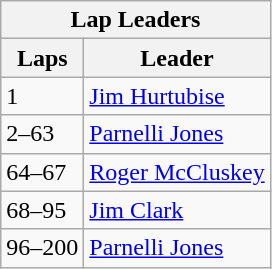<table class="wikitable">
<tr>
<th colspan=2>Lap Leaders</th>
</tr>
<tr>
<th>Laps</th>
<th>Leader</th>
</tr>
<tr>
<td>1</td>
<td><a href='#'>Jim Hurtubise</a></td>
</tr>
<tr>
<td>2–63</td>
<td><a href='#'>Parnelli Jones</a></td>
</tr>
<tr>
<td>64–67</td>
<td><a href='#'>Roger McCluskey</a></td>
</tr>
<tr>
<td>68–95</td>
<td><a href='#'>Jim Clark</a></td>
</tr>
<tr>
<td>96–200</td>
<td><a href='#'>Parnelli Jones</a></td>
</tr>
</table>
